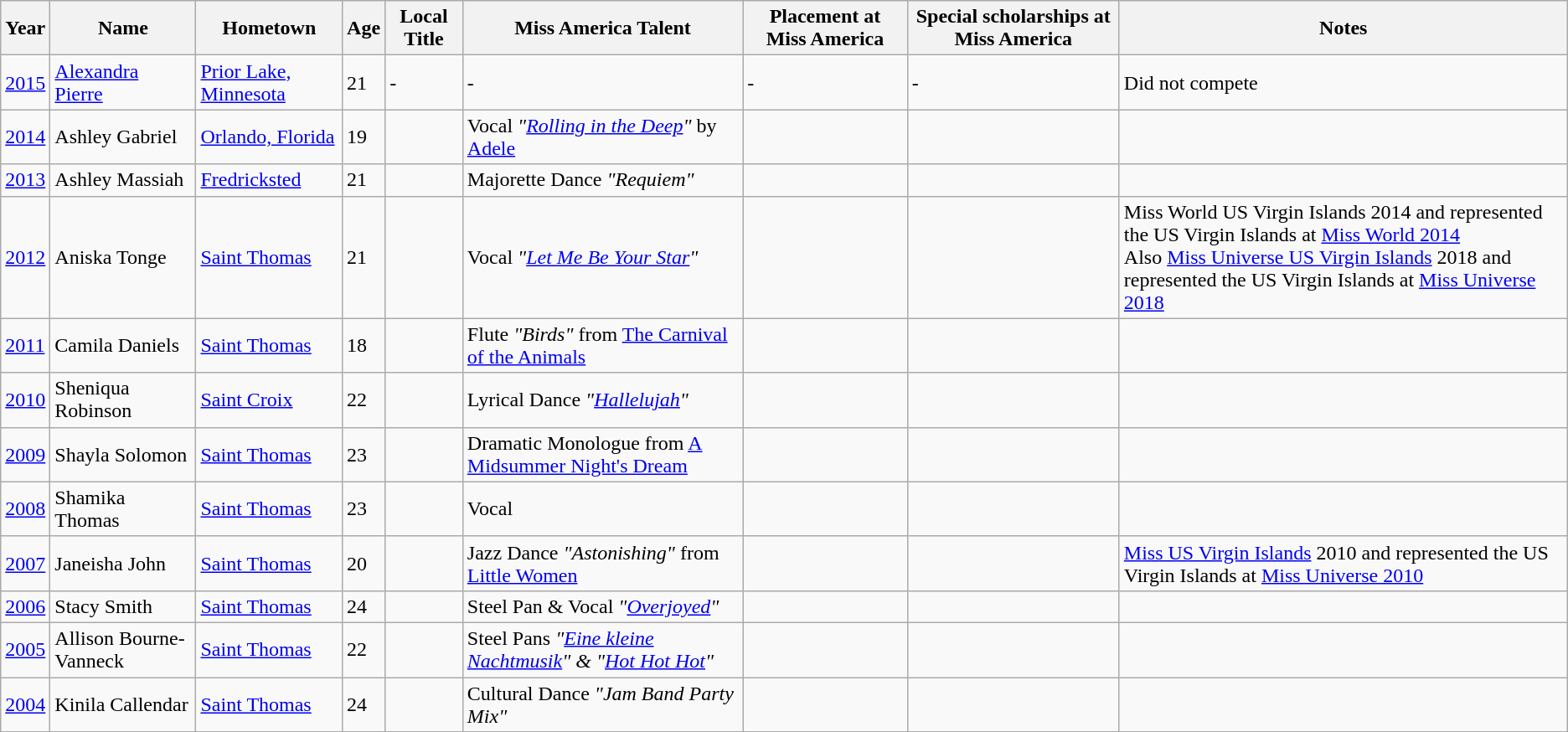<table class="wikitable">
<tr>
<th>Year</th>
<th>Name</th>
<th>Hometown</th>
<th>Age</th>
<th>Local Title</th>
<th>Miss America Talent</th>
<th>Placement at Miss America</th>
<th>Special scholarships at Miss America</th>
<th>Notes</th>
</tr>
<tr>
<td><a href='#'>2015</a></td>
<td><a href='#'>Alexandra Pierre</a></td>
<td><a href='#'>Prior Lake, Minnesota</a></td>
<td>21</td>
<td>-</td>
<td>-</td>
<td>-</td>
<td>-</td>
<td>Did not compete</td>
</tr>
<tr>
<td><a href='#'>2014</a></td>
<td>Ashley Gabriel</td>
<td><a href='#'>Orlando, Florida</a></td>
<td>19</td>
<td></td>
<td>Vocal <em>"<a href='#'>Rolling in the Deep</a>"</em> by <a href='#'>Adele</a></td>
<td></td>
<td></td>
<td></td>
</tr>
<tr>
<td><a href='#'>2013</a></td>
<td>Ashley Massiah</td>
<td><a href='#'>Fredricksted</a></td>
<td>21</td>
<td></td>
<td>Majorette Dance <em>"Requiem"</em></td>
<td></td>
<td></td>
<td></td>
</tr>
<tr>
<td><a href='#'>2012</a></td>
<td>Aniska Tonge</td>
<td><a href='#'>Saint Thomas</a></td>
<td>21</td>
<td></td>
<td>Vocal <em>"<a href='#'>Let Me Be Your Star</a>"</em></td>
<td></td>
<td></td>
<td>Miss World US Virgin Islands 2014 and represented the US Virgin Islands at <a href='#'>Miss World 2014</a><br>Also <a href='#'>Miss Universe US Virgin Islands</a> 2018 and represented the US Virgin Islands at <a href='#'>Miss Universe 2018</a></td>
</tr>
<tr>
<td><a href='#'>2011</a></td>
<td>Camila Daniels</td>
<td><a href='#'>Saint Thomas</a></td>
<td>18</td>
<td></td>
<td>Flute <em>"Birds"</em> from <a href='#'>The Carnival of the Animals</a></td>
<td></td>
<td></td>
<td></td>
</tr>
<tr>
<td><a href='#'>2010</a></td>
<td>Sheniqua Robinson</td>
<td><a href='#'>Saint Croix</a></td>
<td>22</td>
<td></td>
<td>Lyrical Dance <em>"<a href='#'>Hallelujah</a>"</em></td>
<td></td>
<td></td>
<td></td>
</tr>
<tr>
<td><a href='#'>2009</a></td>
<td>Shayla Solomon</td>
<td><a href='#'>Saint Thomas</a></td>
<td>23</td>
<td></td>
<td>Dramatic Monologue from <a href='#'>A Midsummer Night's Dream</a></td>
<td></td>
<td></td>
<td></td>
</tr>
<tr>
<td><a href='#'>2008</a></td>
<td>Shamika Thomas</td>
<td><a href='#'>Saint Thomas</a></td>
<td>23</td>
<td></td>
<td>Vocal</td>
<td></td>
<td></td>
<td></td>
</tr>
<tr>
<td><a href='#'>2007</a></td>
<td>Janeisha John</td>
<td><a href='#'>Saint Thomas</a></td>
<td>20</td>
<td></td>
<td>Jazz Dance <em>"Astonishing"</em> from <a href='#'>Little Women</a></td>
<td></td>
<td></td>
<td><a href='#'>Miss US Virgin Islands</a> 2010 and represented the US Virgin Islands at <a href='#'>Miss Universe 2010</a></td>
</tr>
<tr>
<td><a href='#'>2006</a></td>
<td>Stacy Smith</td>
<td><a href='#'>Saint Thomas</a></td>
<td>24</td>
<td></td>
<td>Steel Pan & Vocal <em>"<a href='#'>Overjoyed</a>"</em></td>
<td></td>
<td></td>
<td></td>
</tr>
<tr>
<td><a href='#'>2005</a></td>
<td>Allison Bourne-Vanneck</td>
<td><a href='#'>Saint Thomas</a></td>
<td>22</td>
<td></td>
<td>Steel Pans <em>"<a href='#'>Eine kleine Nachtmusik</a>" & "<a href='#'>Hot Hot Hot</a>"</em></td>
<td></td>
<td></td>
<td></td>
</tr>
<tr>
<td><a href='#'>2004</a></td>
<td>Kinila Callendar</td>
<td><a href='#'>Saint Thomas</a></td>
<td>24</td>
<td></td>
<td>Cultural Dance <em>"Jam Band Party Mix"</em></td>
<td></td>
<td></td>
<td></td>
</tr>
</table>
